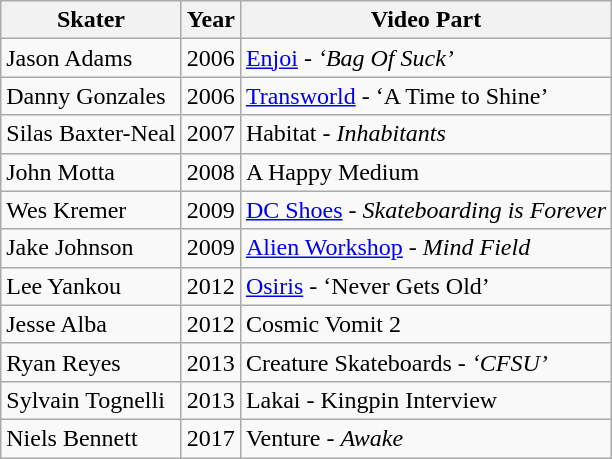<table class="wikitable">
<tr>
<th>Skater</th>
<th>Year</th>
<th>Video Part</th>
</tr>
<tr>
<td>Jason Adams</td>
<td>2006</td>
<td><a href='#'>Enjoi</a> - <em>‘Bag Of Suck’</em></td>
</tr>
<tr>
<td>Danny Gonzales</td>
<td>2006</td>
<td><a href='#'>Transworld</a> - ‘A Time to Shine’</td>
</tr>
<tr>
<td>Silas Baxter-Neal</td>
<td>2007</td>
<td>Habitat - <em>Inhabitants</em></td>
</tr>
<tr>
<td>John Motta</td>
<td>2008</td>
<td>A Happy Medium</td>
</tr>
<tr>
<td>Wes Kremer</td>
<td>2009</td>
<td><a href='#'>DC Shoes</a> - <em>Skateboarding is Forever</em></td>
</tr>
<tr>
<td>Jake Johnson</td>
<td>2009</td>
<td><a href='#'>Alien Workshop</a> - <em>Mind Field</em></td>
</tr>
<tr>
<td>Lee Yankou</td>
<td>2012</td>
<td><a href='#'>Osiris</a> - ‘Never Gets Old’</td>
</tr>
<tr>
<td>Jesse Alba</td>
<td>2012</td>
<td>Cosmic Vomit 2</td>
</tr>
<tr>
<td>Ryan Reyes</td>
<td>2013</td>
<td>Creature Skateboards -  <em>‘CFSU’</em></td>
</tr>
<tr>
<td>Sylvain Tognelli</td>
<td>2013</td>
<td>Lakai - Kingpin Interview</td>
</tr>
<tr>
<td>Niels Bennett</td>
<td>2017</td>
<td>Venture - <em>Awake</em></td>
</tr>
</table>
